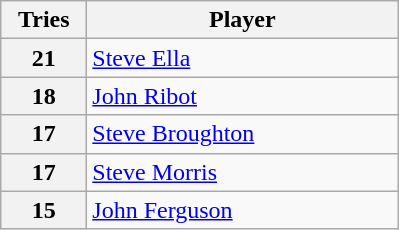<table class="wikitable" style="text-align:left;">
<tr>
<th width=50>Tries</th>
<th width=200>Player</th>
</tr>
<tr>
<th>21</th>
<td> <a href='#'>Steve Ella</a></td>
</tr>
<tr>
<th>18</th>
<td> <a href='#'>John Ribot</a></td>
</tr>
<tr>
<th>17</th>
<td> <a href='#'>Steve Broughton</a></td>
</tr>
<tr>
<th>17</th>
<td> <a href='#'>Steve Morris</a></td>
</tr>
<tr>
<th>15</th>
<td> <a href='#'>John Ferguson</a></td>
</tr>
</table>
